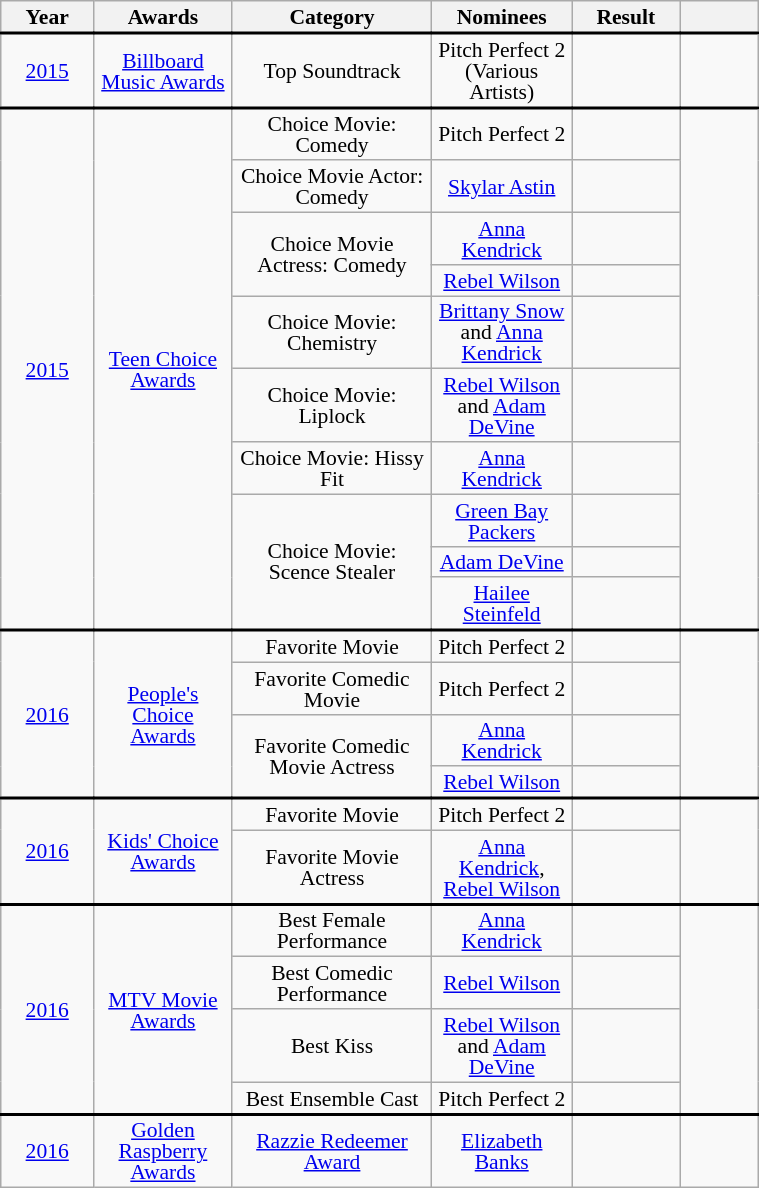<table class="wikitable sortable" style="text-align:center; font-size:90%; line-height:14px;" width="40%">
<tr List of awards and nominations for >
<th width="05%">Year</th>
<th width="05%">Awards</th>
<th width="10%">Category</th>
<th width="05%">Nominees</th>
<th width="05%">Result</th>
<th width="05%"></th>
</tr>
<tr style="border-top: 2px solid;">
<td><a href='#'>2015</a></td>
<td><a href='#'>Billboard Music Awards</a></td>
<td>Top Soundtrack</td>
<td>Pitch Perfect 2<br>(Various Artists)</td>
<td></td>
<td></td>
</tr>
<tr style="border-top: 2px solid;">
<td rowspan="10"><a href='#'>2015</a></td>
<td rowspan="10"><a href='#'>Teen Choice Awards</a></td>
<td>Choice Movie: Comedy</td>
<td>Pitch Perfect 2</td>
<td></td>
<td rowspan="10"></td>
</tr>
<tr>
<td>Choice Movie Actor: Comedy</td>
<td><a href='#'>Skylar Astin</a></td>
<td></td>
</tr>
<tr>
<td rowspan="2">Choice Movie Actress: Comedy</td>
<td><a href='#'>Anna Kendrick</a></td>
<td></td>
</tr>
<tr>
<td><a href='#'>Rebel Wilson</a></td>
<td></td>
</tr>
<tr>
<td>Choice Movie: Chemistry</td>
<td><a href='#'>Brittany Snow</a> and <a href='#'>Anna Kendrick</a></td>
<td></td>
</tr>
<tr>
<td>Choice Movie: Liplock</td>
<td><a href='#'>Rebel Wilson</a> and <a href='#'>Adam DeVine</a></td>
<td></td>
</tr>
<tr>
<td>Choice Movie: Hissy Fit</td>
<td><a href='#'>Anna Kendrick</a></td>
<td></td>
</tr>
<tr>
<td rowspan="3">Choice Movie: Scence Stealer</td>
<td><a href='#'>Green Bay Packers</a></td>
<td></td>
</tr>
<tr>
<td><a href='#'>Adam DeVine</a></td>
<td></td>
</tr>
<tr>
<td><a href='#'>Hailee Steinfeld</a></td>
<td></td>
</tr>
<tr style="border-top: 2px solid;">
<td rowspan="4"><a href='#'>2016</a></td>
<td rowspan="4"><a href='#'>People's Choice Awards</a></td>
<td>Favorite Movie</td>
<td>Pitch Perfect 2</td>
<td></td>
<td rowspan="4"></td>
</tr>
<tr>
<td>Favorite Comedic Movie</td>
<td>Pitch Perfect 2</td>
<td></td>
</tr>
<tr>
<td rowspan="2">Favorite Comedic Movie Actress</td>
<td><a href='#'>Anna Kendrick</a></td>
<td></td>
</tr>
<tr>
<td><a href='#'>Rebel Wilson</a></td>
<td></td>
</tr>
<tr style="border-top: 2px solid;">
<td rowspan="2"><a href='#'>2016</a></td>
<td rowspan="2"><a href='#'>Kids' Choice Awards</a></td>
<td>Favorite Movie</td>
<td>Pitch Perfect 2</td>
<td></td>
<td rowspan="2"></td>
</tr>
<tr>
<td>Favorite Movie Actress</td>
<td><a href='#'>Anna Kendrick</a>, <a href='#'>Rebel Wilson</a></td>
<td></td>
</tr>
<tr style="border-top: 2px solid;">
<td rowspan="4"><a href='#'>2016</a></td>
<td rowspan="4"><a href='#'>MTV Movie Awards</a></td>
<td>Best Female Performance</td>
<td><a href='#'>Anna Kendrick</a></td>
<td></td>
<td rowspan="4"></td>
</tr>
<tr>
<td>Best Comedic Performance</td>
<td><a href='#'>Rebel Wilson</a></td>
<td></td>
</tr>
<tr>
<td>Best Kiss</td>
<td><a href='#'>Rebel Wilson</a> and <a href='#'>Adam DeVine</a></td>
<td></td>
</tr>
<tr>
<td>Best Ensemble Cast</td>
<td>Pitch Perfect 2</td>
<td></td>
</tr>
<tr style="border-top: 2px solid;">
<td><a href='#'>2016</a></td>
<td><a href='#'>Golden Raspberry Awards</a></td>
<td><a href='#'>Razzie Redeemer Award</a></td>
<td><a href='#'>Elizabeth Banks</a></td>
<td></td>
<td></td>
</tr>
</table>
